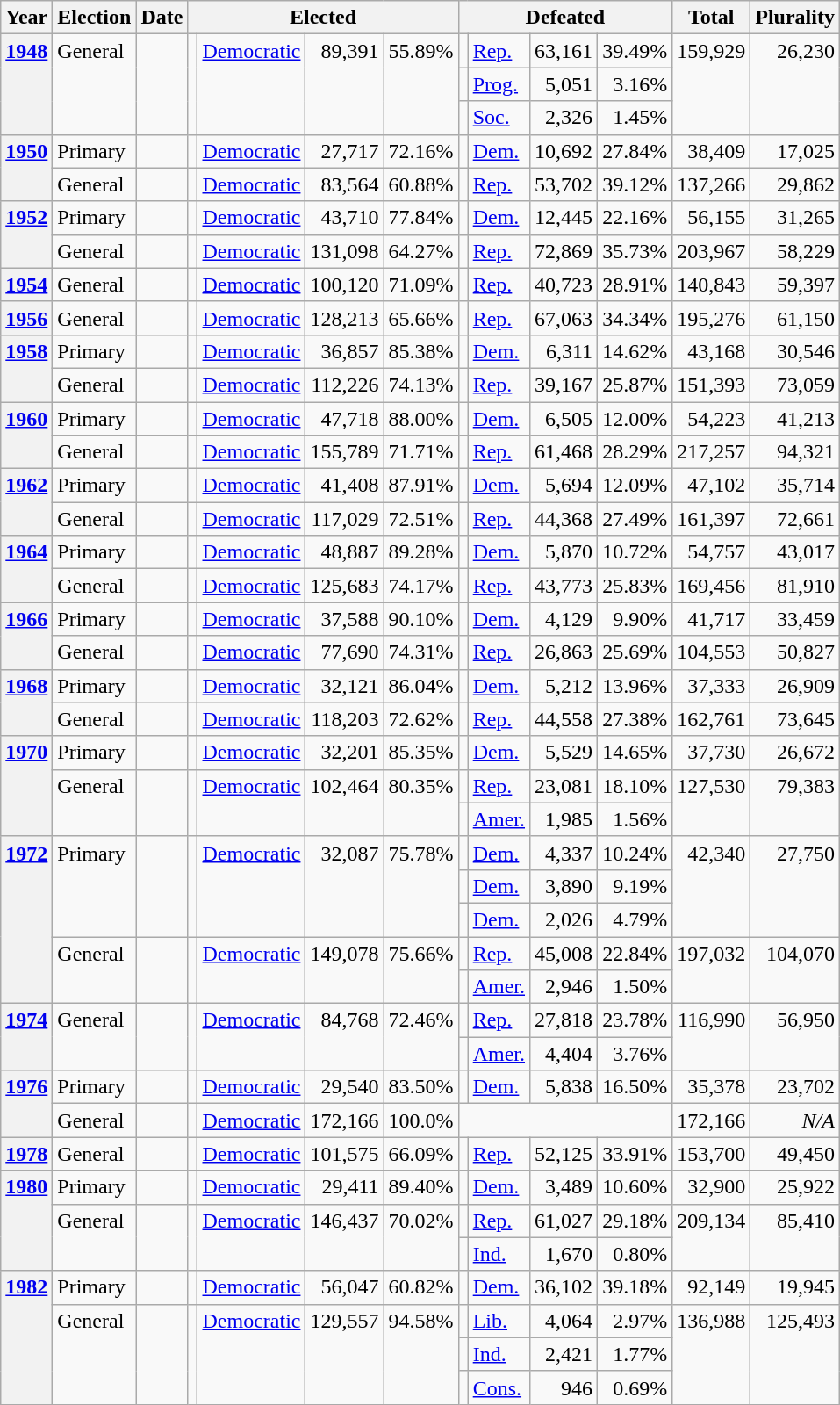<table class=wikitable>
<tr>
<th>Year</th>
<th>Election</th>
<th>Date</th>
<th ! colspan="4">Elected</th>
<th ! colspan="4">Defeated</th>
<th>Total</th>
<th>Plurality</th>
</tr>
<tr>
<th rowspan="3" valign="top"><a href='#'>1948</a></th>
<td rowspan="3" valign="top">General</td>
<td rowspan="3" valign="top"></td>
<td rowspan="3" valign="top"></td>
<td rowspan="3" valign="top" ><a href='#'>Democratic</a></td>
<td rowspan="3" valign="top" align="right">89,391</td>
<td rowspan="3" valign="top" align="right">55.89%</td>
<td valign="top"></td>
<td><a href='#'>Rep.</a></td>
<td valign="top" align="right">63,161</td>
<td valign="top" align="right">39.49%</td>
<td rowspan="3" valign="top" align="right">159,929</td>
<td rowspan="3" valign="top" align="right">26,230</td>
</tr>
<tr>
<td valign="top"></td>
<td><a href='#'>Prog.</a></td>
<td valign="top" align="right">5,051</td>
<td valign="top" align="right">3.16%</td>
</tr>
<tr>
<td valign="top"></td>
<td valign="top" ><a href='#'>Soc.</a></td>
<td valign="top" align="right">2,326</td>
<td valign="top" align="right">1.45%</td>
</tr>
<tr>
<th rowspan="2" valign="top"><a href='#'>1950</a></th>
<td valign="top">Primary</td>
<td valign="top"></td>
<td valign="top"></td>
<td valign="top" ><a href='#'>Democratic</a></td>
<td valign="top" align="right">27,717</td>
<td valign="top" align="right">72.16%</td>
<td valign="top"></td>
<td><a href='#'>Dem.</a></td>
<td valign="top" align="right">10,692</td>
<td valign="top" align="right">27.84%</td>
<td valign="top" align="right">38,409</td>
<td valign="top" align="right">17,025</td>
</tr>
<tr>
<td valign="top">General</td>
<td valign="top"></td>
<td valign="top"></td>
<td valign="top" ><a href='#'>Democratic</a></td>
<td valign="top" align="right">83,564</td>
<td valign="top" align="right">60.88%</td>
<td valign="top"></td>
<td><a href='#'>Rep.</a></td>
<td valign="top" align="right">53,702</td>
<td valign="top" align="right">39.12%</td>
<td valign="top" align="right">137,266</td>
<td valign="top" align="right">29,862</td>
</tr>
<tr>
<th rowspan="2" valign="top"><a href='#'>1952</a></th>
<td valign="top">Primary</td>
<td valign="top"></td>
<td valign="top"></td>
<td valign="top" ><a href='#'>Democratic</a></td>
<td valign="top" align="right">43,710</td>
<td valign="top" align="right">77.84%</td>
<td valign="top"></td>
<td><a href='#'>Dem.</a></td>
<td valign="top" align="right">12,445</td>
<td valign="top" align="right">22.16%</td>
<td valign="top" align="right">56,155</td>
<td valign="top" align="right">31,265</td>
</tr>
<tr>
<td valign="top">General</td>
<td valign="top"></td>
<td valign="top"></td>
<td valign="top" ><a href='#'>Democratic</a></td>
<td valign="top" align="right">131,098</td>
<td valign="top" align="right">64.27%</td>
<td valign="top"></td>
<td><a href='#'>Rep.</a></td>
<td valign="top" align="right">72,869</td>
<td valign="top" align="right">35.73%</td>
<td valign="top" align="right">203,967</td>
<td valign="top" align="right">58,229</td>
</tr>
<tr>
<th valign="top"><a href='#'>1954</a></th>
<td valign="top">General</td>
<td valign="top"></td>
<td valign="top"></td>
<td valign="top" ><a href='#'>Democratic</a></td>
<td valign="top" align="right">100,120</td>
<td valign="top" align="right">71.09%</td>
<td valign="top"></td>
<td><a href='#'>Rep.</a></td>
<td valign="top" align="right">40,723</td>
<td valign="top" align="right">28.91%</td>
<td valign="top" align="right">140,843</td>
<td valign="top" align="right">59,397</td>
</tr>
<tr>
<th valign="top"><a href='#'>1956</a></th>
<td valign="top">General</td>
<td valign="top"></td>
<td valign="top"></td>
<td valign="top" ><a href='#'>Democratic</a></td>
<td valign="top" align="right">128,213</td>
<td valign="top" align="right">65.66%</td>
<td valign="top"></td>
<td><a href='#'>Rep.</a></td>
<td valign="top" align="right">67,063</td>
<td valign="top" align="right">34.34%</td>
<td valign="top" align="right">195,276</td>
<td valign="top" align="right">61,150</td>
</tr>
<tr>
<th rowspan="2" valign="top"><a href='#'>1958</a></th>
<td valign="top">Primary</td>
<td valign="top"></td>
<td valign="top"></td>
<td valign="top" ><a href='#'>Democratic</a></td>
<td valign="top" align="right">36,857</td>
<td valign="top" align="right">85.38%</td>
<td valign="top"></td>
<td><a href='#'>Dem.</a></td>
<td valign="top" align="right">6,311</td>
<td valign="top" align="right">14.62%</td>
<td valign="top" align="right">43,168</td>
<td valign="top" align="right">30,546</td>
</tr>
<tr>
<td valign="top">General</td>
<td valign="top"></td>
<td valign="top"></td>
<td valign="top" ><a href='#'>Democratic</a></td>
<td valign="top" align="right">112,226</td>
<td valign="top" align="right">74.13%</td>
<td valign="top"></td>
<td><a href='#'>Rep.</a></td>
<td valign="top" align="right">39,167</td>
<td valign="top" align="right">25.87%</td>
<td valign="top" align="right">151,393</td>
<td valign="top" align="right">73,059</td>
</tr>
<tr>
<th rowspan="2" valign="top"><a href='#'>1960</a></th>
<td valign="top">Primary</td>
<td valign="top"></td>
<td valign="top"></td>
<td valign="top" ><a href='#'>Democratic</a></td>
<td valign="top" align="right">47,718</td>
<td valign="top" align="right">88.00%</td>
<td valign="top"></td>
<td><a href='#'>Dem.</a></td>
<td valign="top" align="right">6,505</td>
<td valign="top" align="right">12.00%</td>
<td valign="top" align="right">54,223</td>
<td valign="top" align="right">41,213</td>
</tr>
<tr>
<td valign="top">General</td>
<td valign="top"></td>
<td valign="top"></td>
<td valign="top" ><a href='#'>Democratic</a></td>
<td valign="top" align="right">155,789</td>
<td valign="top" align="right">71.71%</td>
<td valign="top"></td>
<td><a href='#'>Rep.</a></td>
<td valign="top" align="right">61,468</td>
<td valign="top" align="right">28.29%</td>
<td valign="top" align="right">217,257</td>
<td valign="top" align="right">94,321</td>
</tr>
<tr>
<th rowspan="2" valign="top"><a href='#'>1962</a></th>
<td valign="top">Primary</td>
<td valign="top"></td>
<td valign="top"></td>
<td valign="top" ><a href='#'>Democratic</a></td>
<td valign="top" align="right">41,408</td>
<td valign="top" align="right">87.91%</td>
<td valign="top"></td>
<td><a href='#'>Dem.</a></td>
<td valign="top" align="right">5,694</td>
<td valign="top" align="right">12.09%</td>
<td valign="top" align="right">47,102</td>
<td valign="top" align="right">35,714</td>
</tr>
<tr>
<td valign="top">General</td>
<td valign="top"></td>
<td valign="top"></td>
<td valign="top" ><a href='#'>Democratic</a></td>
<td valign="top" align="right">117,029</td>
<td valign="top" align="right">72.51%</td>
<td valign="top"></td>
<td><a href='#'>Rep.</a></td>
<td valign="top" align="right">44,368</td>
<td valign="top" align="right">27.49%</td>
<td valign="top" align="right">161,397</td>
<td valign="top" align="right">72,661</td>
</tr>
<tr>
<th rowspan="2" valign="top"><a href='#'>1964</a></th>
<td valign="top">Primary</td>
<td valign="top"></td>
<td valign="top"></td>
<td valign="top" ><a href='#'>Democratic</a></td>
<td valign="top" align="right">48,887</td>
<td valign="top" align="right">89.28%</td>
<td valign="top"></td>
<td><a href='#'>Dem.</a></td>
<td valign="top" align="right">5,870</td>
<td valign="top" align="right">10.72%</td>
<td valign="top" align="right">54,757</td>
<td valign="top" align="right">43,017</td>
</tr>
<tr>
<td valign="top">General</td>
<td valign="top"></td>
<td valign="top"></td>
<td valign="top" ><a href='#'>Democratic</a></td>
<td valign="top" align="right">125,683</td>
<td valign="top" align="right">74.17%</td>
<td valign="top"></td>
<td><a href='#'>Rep.</a></td>
<td valign="top" align="right">43,773</td>
<td valign="top" align="right">25.83%</td>
<td valign="top" align="right">169,456</td>
<td valign="top" align="right">81,910</td>
</tr>
<tr>
<th rowspan="2" valign="top"><a href='#'>1966</a></th>
<td valign="top">Primary</td>
<td valign="top"></td>
<td valign="top"></td>
<td valign="top" ><a href='#'>Democratic</a></td>
<td valign="top" align="right">37,588</td>
<td valign="top" align="right">90.10%</td>
<td valign="top"></td>
<td><a href='#'>Dem.</a></td>
<td valign="top" align="right">4,129</td>
<td valign="top" align="right">9.90%</td>
<td valign="top" align="right">41,717</td>
<td valign="top" align="right">33,459</td>
</tr>
<tr>
<td valign="top">General</td>
<td valign="top"></td>
<td valign="top"></td>
<td valign="top" ><a href='#'>Democratic</a></td>
<td valign="top" align="right">77,690</td>
<td valign="top" align="right">74.31%</td>
<td valign="top"></td>
<td><a href='#'>Rep.</a></td>
<td valign="top" align="right">26,863</td>
<td valign="top" align="right">25.69%</td>
<td valign="top" align="right">104,553</td>
<td valign="top" align="right">50,827</td>
</tr>
<tr>
<th rowspan="2" valign="top"><a href='#'>1968</a></th>
<td valign="top">Primary</td>
<td valign="top"></td>
<td valign="top"></td>
<td valign="top" ><a href='#'>Democratic</a></td>
<td valign="top" align="right">32,121</td>
<td valign="top" align="right">86.04%</td>
<td valign="top"></td>
<td><a href='#'>Dem.</a></td>
<td valign="top" align="right">5,212</td>
<td valign="top" align="right">13.96%</td>
<td valign="top" align="right">37,333</td>
<td valign="top" align="right">26,909</td>
</tr>
<tr>
<td valign="top">General</td>
<td valign="top"></td>
<td valign="top"></td>
<td valign="top" ><a href='#'>Democratic</a></td>
<td valign="top" align="right">118,203</td>
<td valign="top" align="right">72.62%</td>
<td valign="top"></td>
<td><a href='#'>Rep.</a></td>
<td valign="top" align="right">44,558</td>
<td valign="top" align="right">27.38%</td>
<td valign="top" align="right">162,761</td>
<td valign="top" align="right">73,645</td>
</tr>
<tr>
<th rowspan="3" valign="top"><a href='#'>1970</a></th>
<td valign="top">Primary</td>
<td valign="top"></td>
<td valign="top"></td>
<td valign="top" ><a href='#'>Democratic</a></td>
<td valign="top" align="right">32,201</td>
<td valign="top" align="right">85.35%</td>
<td valign="top"></td>
<td><a href='#'>Dem.</a></td>
<td valign="top" align="right">5,529</td>
<td valign="top" align="right">14.65%</td>
<td valign="top" align="right">37,730</td>
<td valign="top" align="right">26,672</td>
</tr>
<tr>
<td rowspan="2" valign="top">General</td>
<td rowspan="2" valign="top"></td>
<td rowspan="2" valign="top"></td>
<td rowspan="2" valign="top" ><a href='#'>Democratic</a></td>
<td rowspan="2" valign="top" align="right">102,464</td>
<td rowspan="2" valign="top" align="right">80.35%</td>
<td valign="top"></td>
<td><a href='#'>Rep.</a></td>
<td valign="top" align="right">23,081</td>
<td valign="top" align="right">18.10%</td>
<td rowspan="2" valign="top" align="right">127,530</td>
<td rowspan="2" valign="top" align="right">79,383</td>
</tr>
<tr>
<td valign="top"></td>
<td><a href='#'>Amer.</a></td>
<td valign="top" align="right">1,985</td>
<td valign="top" align="right">1.56%</td>
</tr>
<tr>
<th rowspan="5" valign="top"><a href='#'>1972</a></th>
<td rowspan="3" valign="top">Primary</td>
<td rowspan="3" valign="top"></td>
<td rowspan="3" valign="top"></td>
<td rowspan="3" valign="top" ><a href='#'>Democratic</a></td>
<td rowspan="3" valign="top" align="right">32,087</td>
<td rowspan="3" valign="top" align="right">75.78%</td>
<td valign="top"></td>
<td><a href='#'>Dem.</a></td>
<td valign="top" align="right">4,337</td>
<td valign="top" align="right">10.24%</td>
<td rowspan="3" valign="top" align="right">42,340</td>
<td rowspan="3" valign="top" align="right">27,750</td>
</tr>
<tr>
<td valign="top"></td>
<td><a href='#'>Dem.</a></td>
<td valign="top" align="right">3,890</td>
<td valign="top" align="right">9.19%</td>
</tr>
<tr>
<td valign="top"></td>
<td><a href='#'>Dem.</a></td>
<td valign="top" align="right">2,026</td>
<td valign="top" align="right">4.79%</td>
</tr>
<tr>
<td rowspan="2" valign="top">General</td>
<td rowspan="2" valign="top"></td>
<td rowspan="2" valign="top"></td>
<td rowspan="2" valign="top" ><a href='#'>Democratic</a></td>
<td rowspan="2" valign="top" align="right">149,078</td>
<td rowspan="2" valign="top" align="right">75.66%</td>
<td valign="top"></td>
<td><a href='#'>Rep.</a></td>
<td valign="top" align="right">45,008</td>
<td valign="top" align="right">22.84%</td>
<td rowspan="2" valign="top" align="right">197,032</td>
<td rowspan="2" valign="top" align="right">104,070</td>
</tr>
<tr>
<td valign="top"></td>
<td><a href='#'>Amer.</a></td>
<td valign="top" align="right">2,946</td>
<td valign="top" align="right">1.50%</td>
</tr>
<tr>
<th rowspan="2" valign="top"><a href='#'>1974</a></th>
<td rowspan="2" valign="top">General</td>
<td rowspan="2" valign="top"></td>
<td rowspan="2" valign="top"></td>
<td rowspan="2" valign="top" ><a href='#'>Democratic</a></td>
<td rowspan="2" valign="top" align="right">84,768</td>
<td rowspan="2" valign="top" align="right">72.46%</td>
<td valign="top"></td>
<td><a href='#'>Rep.</a></td>
<td valign="top" align="right">27,818</td>
<td valign="top" align="right">23.78%</td>
<td rowspan="2" valign="top" align="right">116,990</td>
<td rowspan="2" valign="top" align="right">56,950</td>
</tr>
<tr>
<td valign="top"></td>
<td><a href='#'>Amer.</a></td>
<td valign="top" align="right">4,404</td>
<td valign="top" align="right">3.76%</td>
</tr>
<tr>
<th rowspan="2" valign="top"><a href='#'>1976</a></th>
<td valign="top">Primary</td>
<td valign="top"></td>
<td valign="top"></td>
<td valign="top" ><a href='#'>Democratic</a></td>
<td valign="top" align="right">29,540</td>
<td valign="top" align="right">83.50%</td>
<td valign="top"></td>
<td><a href='#'>Dem.</a></td>
<td valign="top" align="right">5,838</td>
<td valign="top" align="right">16.50%</td>
<td valign="top" align="right">35,378</td>
<td valign="top" align="right">23,702</td>
</tr>
<tr>
<td valign="top">General</td>
<td valign="top"></td>
<td valign="top"></td>
<td valign="top" ><a href='#'>Democratic</a></td>
<td valign="top" align="right">172,166</td>
<td valign="top" align="right">100.0%</td>
<td colspan="4" valign="top"  align="center"></td>
<td valign="top" align="right">172,166</td>
<td valign="top" align="right" align="center"><em>N/A</em></td>
</tr>
<tr>
<th valign="top"><a href='#'>1978</a></th>
<td valign="top">General</td>
<td valign="top"></td>
<td valign="top"></td>
<td valign="top" ><a href='#'>Democratic</a></td>
<td valign="top" align="right">101,575</td>
<td valign="top" align="right">66.09%</td>
<td valign="top"></td>
<td><a href='#'>Rep.</a></td>
<td valign="top" align="right">52,125</td>
<td valign="top" align="right">33.91%</td>
<td valign="top" align="right">153,700</td>
<td valign="top" align="right">49,450</td>
</tr>
<tr>
<th rowspan="3" valign="top"><a href='#'>1980</a></th>
<td valign="top">Primary</td>
<td valign="top"></td>
<td valign="top"></td>
<td valign="top" ><a href='#'>Democratic</a></td>
<td valign="top" align="right">29,411</td>
<td valign="top" align="right">89.40%</td>
<td valign="top"></td>
<td><a href='#'>Dem.</a></td>
<td valign="top" align="right">3,489</td>
<td valign="top" align="right">10.60%</td>
<td valign="top" align="right">32,900</td>
<td valign="top" align="right">25,922</td>
</tr>
<tr>
<td rowspan="2" valign="top">General</td>
<td rowspan="2" valign="top"></td>
<td rowspan="2" valign="top"></td>
<td rowspan="2" valign="top" ><a href='#'>Democratic</a></td>
<td rowspan="2" valign="top" align="right">146,437</td>
<td rowspan="2" valign="top" align="right">70.02%</td>
<td valign="top"></td>
<td><a href='#'>Rep.</a></td>
<td valign="top" align="right">61,027</td>
<td valign="top" align="right">29.18%</td>
<td rowspan="2" valign="top" align="right">209,134</td>
<td rowspan="2" valign="top" align="right">85,410</td>
</tr>
<tr>
<td valign="top"></td>
<td><a href='#'>Ind.</a></td>
<td valign="top" align="right">1,670</td>
<td valign="top" align="right">0.80%</td>
</tr>
<tr>
<th rowspan="4" valign="top"><a href='#'>1982</a></th>
<td valign="top">Primary</td>
<td valign="top"></td>
<td valign="top"></td>
<td valign="top" ><a href='#'>Democratic</a></td>
<td valign="top" align="right">56,047</td>
<td valign="top" align="right">60.82%</td>
<td valign="top"></td>
<td><a href='#'>Dem.</a></td>
<td valign="top" align="right">36,102</td>
<td valign="top" align="right">39.18%</td>
<td valign="top" align="right">92,149</td>
<td valign="top" align="right">19,945</td>
</tr>
<tr>
<td rowspan="3" valign="top">General</td>
<td rowspan="3" valign="top"></td>
<td rowspan="3" valign="top"></td>
<td rowspan="3" valign="top" ><a href='#'>Democratic</a></td>
<td rowspan="3" valign="top" align="right">129,557</td>
<td rowspan="3" valign="top" align="right">94.58%</td>
<td valign="top"></td>
<td><a href='#'>Lib.</a></td>
<td valign="top" align="right">4,064</td>
<td valign="top" align="right">2.97%</td>
<td rowspan="3" valign="top" align="right">136,988</td>
<td rowspan="3" valign="top" align="right">125,493</td>
</tr>
<tr>
<td valign="top"></td>
<td><a href='#'>Ind.</a></td>
<td valign="top" align="right">2,421</td>
<td valign="top" align="right">1.77%</td>
</tr>
<tr>
<td valign="top"></td>
<td><a href='#'>Cons.</a></td>
<td valign="top" align="right">946</td>
<td valign="top" align="right">0.69%</td>
</tr>
</table>
